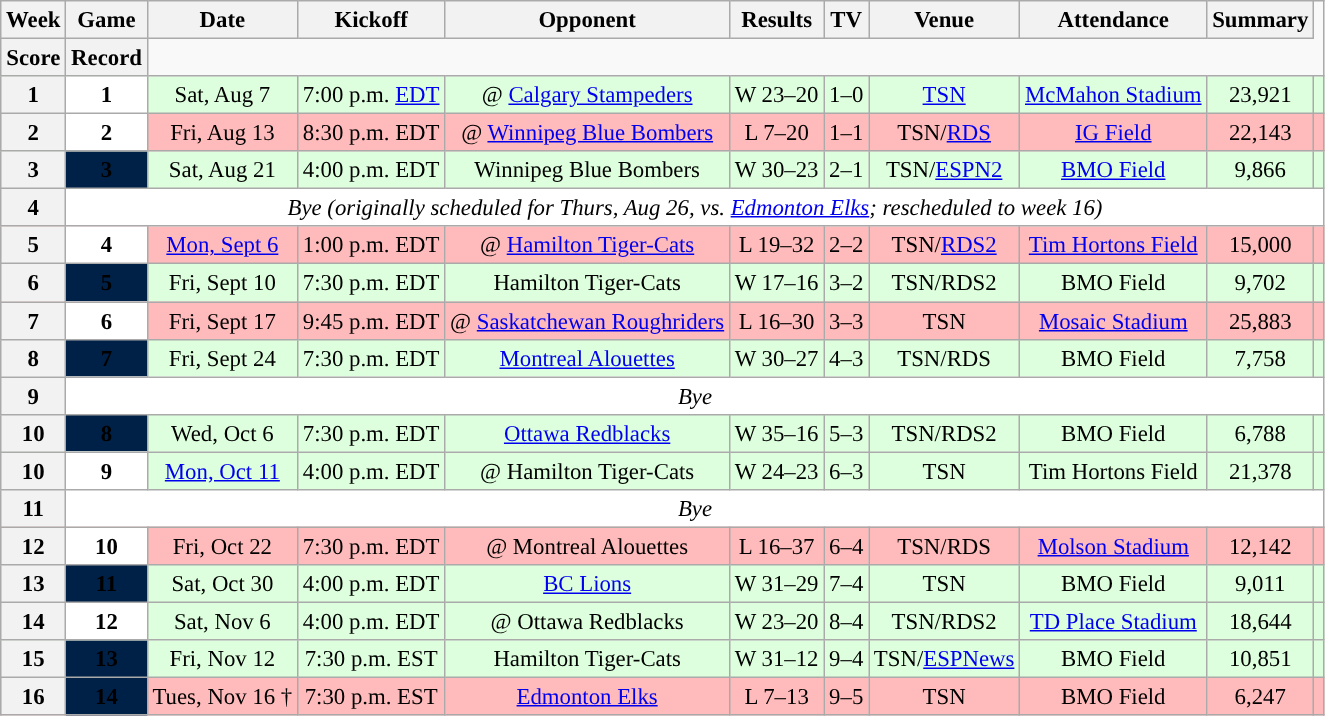<table class="wikitable" style="font-size: 95%;">
<tr>
<th scope="col">Week</th>
<th scope="col">Game</th>
<th scope="col">Date</th>
<th scope="col">Kickoff</th>
<th scope="col">Opponent</th>
<th scope="col">Results</th>
<th scope="col">TV</th>
<th scope="col">Venue</th>
<th scope="col">Attendance</th>
<th scope="col">Summary</th>
</tr>
<tr>
<th scope="col">Score</th>
<th scope="col">Record</th>
</tr>
<tr align="center"= bgcolor="ddffdd">
<th align="center">1</th>
<th style="text-align:center; background:white;"><span>1</span></th>
<td align="center">Sat, Aug 7</td>
<td align="center">7:00 p.m. <a href='#'>EDT</a></td>
<td align="center">@ <a href='#'>Calgary Stampeders</a></td>
<td align="center">W 23–20</td>
<td align="center">1–0</td>
<td align="center"><a href='#'>TSN</a></td>
<td align="center"><a href='#'>McMahon Stadium</a></td>
<td align="center">23,921</td>
<td align="center"></td>
</tr>
<tr align="center"= bgcolor="ffbbbb">
<th align="center">2</th>
<th style="text-align:center; background:white;"><span>2</span></th>
<td align="center">Fri, Aug 13</td>
<td align="center">8:30 p.m. EDT</td>
<td align="center">@ <a href='#'>Winnipeg Blue Bombers</a></td>
<td align="center">L 7–20</td>
<td align="center">1–1</td>
<td align="center">TSN/<a href='#'>RDS</a></td>
<td align="center"><a href='#'>IG Field</a></td>
<td align="center">22,143</td>
<td align="center"></td>
</tr>
<tr align="center"= bgcolor="ddffdd">
<th align="center">3</th>
<th style="text-align:center; background:#002147;"><span>3</span></th>
<td align="center">Sat, Aug 21</td>
<td align="center">4:00 p.m. EDT</td>
<td align="center">Winnipeg Blue Bombers</td>
<td align="center">W 30–23</td>
<td align="center">2–1</td>
<td align="center">TSN/<a href='#'>ESPN2</a></td>
<td align="center"><a href='#'>BMO Field</a></td>
<td align="center">9,866</td>
<td align="center"></td>
</tr>
<tr align="center"= bgcolor="ffffff">
<th align="center">4</th>
<td colspan=10 align="center" valign="middle"><em>Bye (originally scheduled for Thurs, Aug 26, vs. <a href='#'>Edmonton Elks</a>; rescheduled to week 16)</em></td>
</tr>
<tr align="center"= bgcolor="ffbbbb">
<th align="center">5</th>
<th style="text-align:center; background:white;"><span>4</span></th>
<td align="center"><a href='#'>Mon, Sept 6</a></td>
<td align="center">1:00 p.m. EDT</td>
<td align="center">@ <a href='#'>Hamilton Tiger-Cats</a></td>
<td align="center">L 19–32</td>
<td align="center">2–2</td>
<td align="center">TSN/<a href='#'>RDS2</a></td>
<td align="center"><a href='#'>Tim Hortons Field</a></td>
<td align="center">15,000</td>
<td align="center"></td>
</tr>
<tr align="center"= bgcolor="ddffdd">
<th align="center">6</th>
<th style="text-align:center; background:#002147;"><span>5</span></th>
<td align="center">Fri, Sept 10</td>
<td align="center">7:30 p.m. EDT</td>
<td align="center">Hamilton Tiger-Cats</td>
<td align="center">W 17–16</td>
<td align="center">3–2</td>
<td align="center">TSN/RDS2</td>
<td align="center">BMO Field</td>
<td align="center">9,702</td>
<td align="center"></td>
</tr>
<tr align="center"= bgcolor="ffbbbb">
<th align="center">7</th>
<th style="text-align:center; background:white;"><span>6</span></th>
<td align="center">Fri, Sept 17</td>
<td align="center">9:45 p.m. EDT</td>
<td align="center">@ <a href='#'>Saskatchewan Roughriders</a></td>
<td align="center">L 16–30</td>
<td align="center">3–3</td>
<td align="center">TSN</td>
<td align="center"><a href='#'>Mosaic Stadium</a></td>
<td align="center">25,883</td>
<td align="center"></td>
</tr>
<tr align="center"= bgcolor="ddffdd">
<th align="center">8</th>
<th style="text-align:center; background:#002147;"><span>7</span></th>
<td align="center">Fri, Sept 24</td>
<td align="center">7:30 p.m. EDT</td>
<td align="center"><a href='#'>Montreal Alouettes</a></td>
<td align="center">W 30–27</td>
<td align="center">4–3</td>
<td align="center">TSN/RDS</td>
<td align="center">BMO Field</td>
<td align="center">7,758</td>
<td align="center"></td>
</tr>
<tr align="center"= bgcolor="ffffff">
<th align="center">9</th>
<td colspan=10 align="center" valign="middle"><em>Bye</em></td>
</tr>
<tr align="center"= bgcolor="ddffdd">
<th align="center">10</th>
<th style="text-align:center; background:#002147;"><span>8</span></th>
<td align="center">Wed, Oct 6</td>
<td align="center">7:30 p.m. EDT</td>
<td align="center"><a href='#'>Ottawa Redblacks</a></td>
<td align="center">W 35–16</td>
<td align="center">5–3</td>
<td align="center">TSN/RDS2</td>
<td align="center">BMO Field</td>
<td align="center">6,788</td>
<td align="center"></td>
</tr>
<tr align="center"= bgcolor="ddffdd">
<th align="center">10</th>
<th style="text-align:center; background:white;"><span>9</span></th>
<td align="center"><a href='#'>Mon, Oct 11</a></td>
<td align="center">4:00 p.m. EDT</td>
<td align="center">@ Hamilton Tiger-Cats</td>
<td align="center">W 24–23</td>
<td align="center">6–3</td>
<td align="center">TSN</td>
<td align="center">Tim Hortons Field</td>
<td align="center">21,378</td>
<td align="center"></td>
</tr>
<tr align="center"= bgcolor="ffffff">
<th align="center">11</th>
<td colspan=10 align="center" valign="middle"><em>Bye</em></td>
</tr>
<tr align="center"= bgcolor="ffbbbb">
<th align="center">12</th>
<th style="text-align:center; background:white;"><span>10</span></th>
<td align="center">Fri, Oct 22</td>
<td align="center">7:30 p.m. EDT</td>
<td align="center">@ Montreal Alouettes</td>
<td align="center">L 16–37</td>
<td align="center">6–4</td>
<td align="center">TSN/RDS</td>
<td align="center"><a href='#'>Molson Stadium</a></td>
<td align="center">12,142</td>
<td align="center"></td>
</tr>
<tr align="center"= bgcolor="ddffdd">
<th align="center">13</th>
<th style="text-align:center; background:#002147;"><span>11</span></th>
<td align="center">Sat, Oct 30</td>
<td align="center">4:00 p.m. EDT</td>
<td align="center"><a href='#'>BC Lions</a></td>
<td align="center">W 31–29 </td>
<td align="center">7–4</td>
<td align="center">TSN</td>
<td align="center">BMO Field</td>
<td align="center">9,011</td>
<td align="center"></td>
</tr>
<tr align="center"= bgcolor="ddffdd">
<th align="center">14</th>
<th style="text-align:center; background:white;"><span>12</span></th>
<td align="center">Sat, Nov 6</td>
<td align="center">4:00 p.m. EDT</td>
<td align="center">@ Ottawa Redblacks</td>
<td align="center">W 23–20</td>
<td align="center">8–4</td>
<td align="center">TSN/RDS2</td>
<td align="center"><a href='#'>TD Place Stadium</a></td>
<td align="center">18,644</td>
<td align="center"></td>
</tr>
<tr align="center"= bgcolor="ddffdd">
<th align="center">15</th>
<th style="text-align:center; background:#002147;"><span>13</span></th>
<td align="center">Fri, Nov 12</td>
<td align="center">7:30 p.m. EST</td>
<td align="center">Hamilton Tiger-Cats</td>
<td align="center">W 31–12</td>
<td align="center">9–4</td>
<td align="center">TSN/<a href='#'>ESPNews</a></td>
<td align="center">BMO Field</td>
<td align="center">10,851</td>
<td align="center"></td>
</tr>
<tr align="center"= bgcolor="ffbbbb">
<th align="center">16</th>
<th style="text-align:center; background:#002147;"><span>14</span></th>
<td align="center">Tues, Nov 16 †</td>
<td align="center">7:30 p.m. EST</td>
<td align="center"><a href='#'>Edmonton Elks</a></td>
<td align="center">L 7–13</td>
<td align="center">9–5</td>
<td align="center">TSN</td>
<td align="center">BMO Field</td>
<td align="center">6,247</td>
<td align="center"></td>
</tr>
</table>
